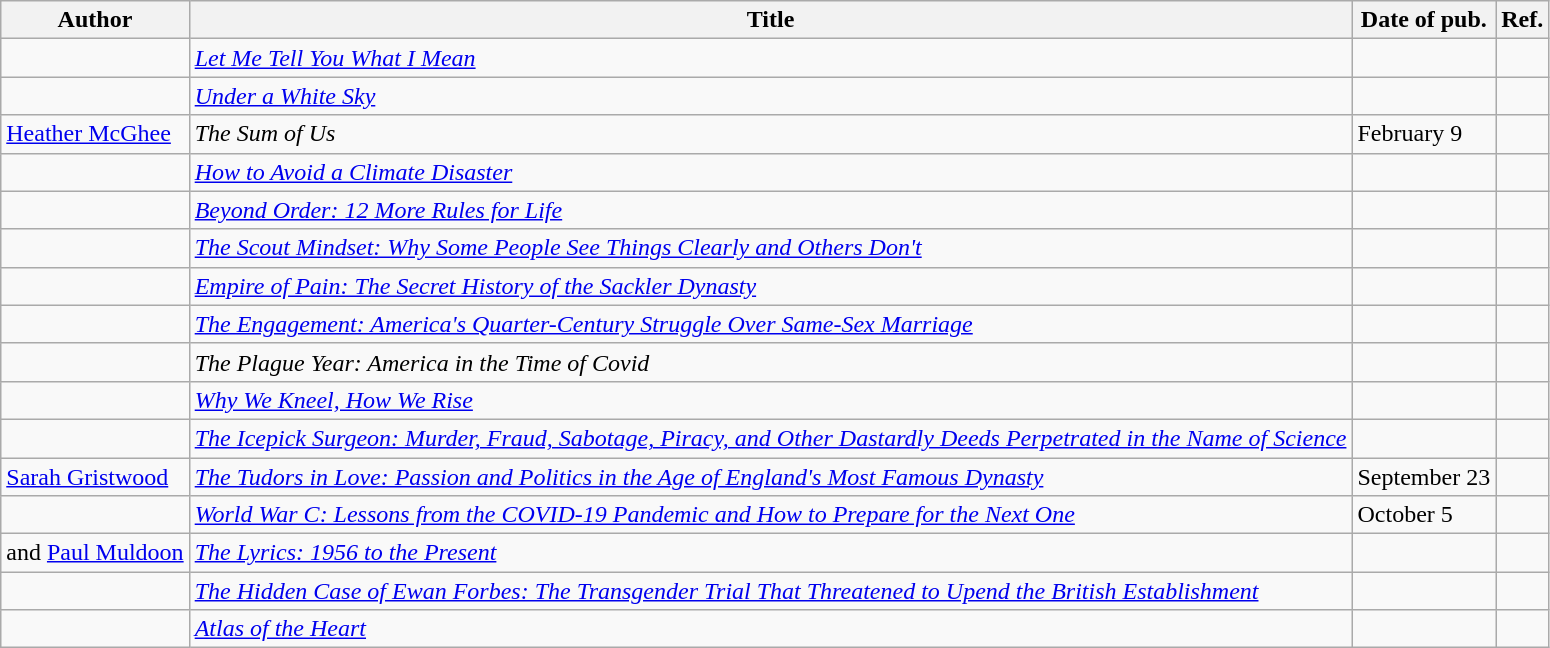<table class="wikitable sortable">
<tr>
<th>Author</th>
<th>Title</th>
<th>Date of pub.</th>
<th>Ref.</th>
</tr>
<tr>
<td></td>
<td><em><a href='#'>Let Me Tell You What I Mean</a></em></td>
<td></td>
<td></td>
</tr>
<tr>
<td></td>
<td><em><a href='#'>Under a White Sky</a></em></td>
<td></td>
<td></td>
</tr>
<tr>
<td><a href='#'>Heather McGhee</a></td>
<td><em>The Sum of Us</em></td>
<td>February 9</td>
<td></td>
</tr>
<tr>
<td></td>
<td><em><a href='#'>How to Avoid a Climate Disaster</a></em></td>
<td></td>
<td></td>
</tr>
<tr>
<td></td>
<td><em><a href='#'>Beyond Order: 12 More Rules for Life</a></em></td>
<td></td>
<td></td>
</tr>
<tr>
<td></td>
<td><em><a href='#'>The Scout Mindset: Why Some People See Things Clearly and Others Don't</a></em></td>
<td></td>
<td></td>
</tr>
<tr>
<td></td>
<td><em><a href='#'>Empire of Pain: The Secret History of the Sackler Dynasty</a></em></td>
<td></td>
<td></td>
</tr>
<tr>
<td></td>
<td><em><a href='#'>The Engagement: America's Quarter-Century Struggle Over Same-Sex Marriage</a></em></td>
<td></td>
<td></td>
</tr>
<tr>
<td></td>
<td><em>The Plague Year: America in the Time of Covid</em></td>
<td></td>
<td></td>
</tr>
<tr>
<td></td>
<td><em><a href='#'>Why We Kneel, How We Rise</a></em></td>
<td></td>
<td></td>
</tr>
<tr>
<td></td>
<td><em><a href='#'>The Icepick Surgeon: Murder, Fraud, Sabotage, Piracy, and Other Dastardly Deeds Perpetrated in the Name of Science</a></em></td>
<td></td>
<td></td>
</tr>
<tr>
<td><a href='#'>Sarah Gristwood</a></td>
<td><a href='#'><em>The Tudors in Love: Passion and Politics in the Age of England's Most Famous Dynasty</em></a></td>
<td>September 23</td>
<td></td>
</tr>
<tr>
<td></td>
<td><em><a href='#'>World War C: Lessons from the COVID-19 Pandemic and How to Prepare for the Next One</a></em></td>
<td>October 5</td>
<td></td>
</tr>
<tr>
<td> and <a href='#'>Paul Muldoon</a></td>
<td><em><a href='#'>The Lyrics: 1956 to the Present</a></em></td>
<td></td>
<td></td>
</tr>
<tr>
<td></td>
<td><em><a href='#'>The Hidden Case of Ewan Forbes: The Transgender Trial That Threatened to Upend the British Establishment</a></em></td>
<td></td>
<td></td>
</tr>
<tr>
<td></td>
<td><em><a href='#'>Atlas of the Heart</a></em></td>
<td></td>
<td></td>
</tr>
</table>
